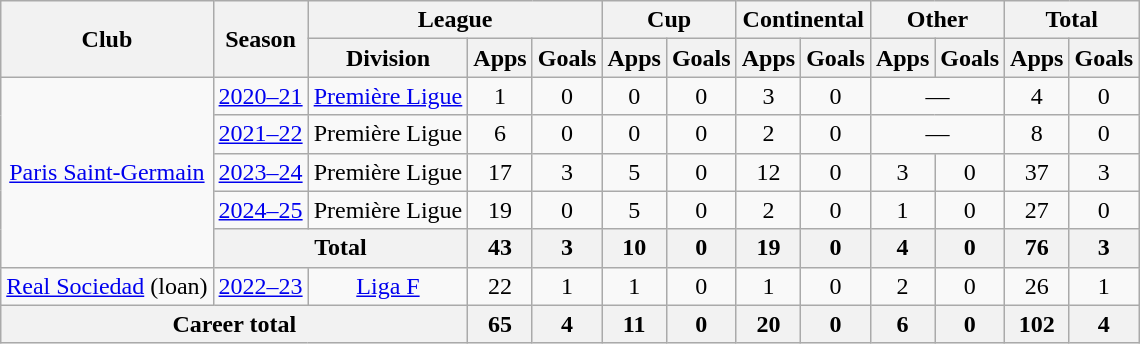<table class="wikitable" style="text-align: center;">
<tr>
<th rowspan="2">Club</th>
<th rowspan="2">Season</th>
<th colspan="3">League</th>
<th colspan="2">Cup</th>
<th colspan="2">Continental</th>
<th colspan="2">Other</th>
<th colspan="2">Total</th>
</tr>
<tr>
<th>Division</th>
<th>Apps</th>
<th>Goals</th>
<th>Apps</th>
<th>Goals</th>
<th>Apps</th>
<th>Goals</th>
<th>Apps</th>
<th>Goals</th>
<th>Apps</th>
<th>Goals</th>
</tr>
<tr>
<td rowspan="5"><a href='#'>Paris Saint-Germain</a></td>
<td><a href='#'>2020–21</a></td>
<td><a href='#'>Première Ligue</a></td>
<td>1</td>
<td>0</td>
<td>0</td>
<td>0</td>
<td>3</td>
<td>0</td>
<td colspan="2">—</td>
<td>4</td>
<td>0</td>
</tr>
<tr>
<td><a href='#'>2021–22</a></td>
<td>Première Ligue</td>
<td>6</td>
<td>0</td>
<td>0</td>
<td>0</td>
<td>2</td>
<td>0</td>
<td colspan="2">—</td>
<td>8</td>
<td>0</td>
</tr>
<tr>
<td><a href='#'>2023–24</a></td>
<td>Première Ligue</td>
<td>17</td>
<td>3</td>
<td>5</td>
<td>0</td>
<td>12</td>
<td>0</td>
<td>3</td>
<td>0</td>
<td>37</td>
<td>3</td>
</tr>
<tr>
<td><a href='#'>2024–25</a></td>
<td>Première Ligue</td>
<td>19</td>
<td>0</td>
<td>5</td>
<td>0</td>
<td>2</td>
<td>0</td>
<td>1</td>
<td>0</td>
<td>27</td>
<td>0</td>
</tr>
<tr>
<th colspan=2>Total</th>
<th>43</th>
<th>3</th>
<th>10</th>
<th>0</th>
<th>19</th>
<th>0</th>
<th>4</th>
<th>0</th>
<th>76</th>
<th>3</th>
</tr>
<tr>
<td><a href='#'>Real Sociedad</a> (loan)</td>
<td><a href='#'>2022–23</a></td>
<td><a href='#'>Liga F</a></td>
<td>22</td>
<td>1</td>
<td>1</td>
<td>0</td>
<td>1</td>
<td>0</td>
<td>2</td>
<td>0</td>
<td>26</td>
<td>1</td>
</tr>
<tr>
<th colspan=3>Career total</th>
<th>65</th>
<th>4</th>
<th>11</th>
<th>0</th>
<th>20</th>
<th>0</th>
<th>6</th>
<th>0</th>
<th>102</th>
<th>4</th>
</tr>
</table>
